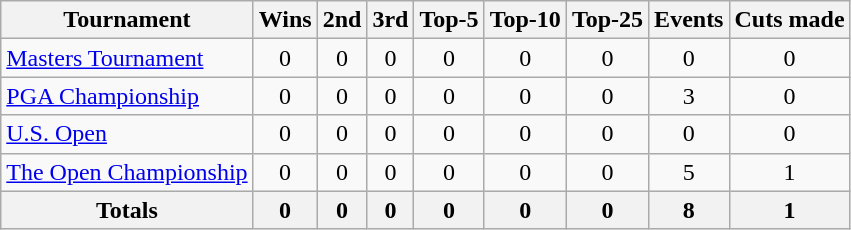<table class=wikitable style=text-align:center>
<tr>
<th>Tournament</th>
<th>Wins</th>
<th>2nd</th>
<th>3rd</th>
<th>Top-5</th>
<th>Top-10</th>
<th>Top-25</th>
<th>Events</th>
<th>Cuts made</th>
</tr>
<tr>
<td align=left><a href='#'>Masters Tournament</a></td>
<td>0</td>
<td>0</td>
<td>0</td>
<td>0</td>
<td>0</td>
<td>0</td>
<td>0</td>
<td>0</td>
</tr>
<tr>
<td align=left><a href='#'>PGA Championship</a></td>
<td>0</td>
<td>0</td>
<td>0</td>
<td>0</td>
<td>0</td>
<td>0</td>
<td>3</td>
<td>0</td>
</tr>
<tr>
<td align=left><a href='#'>U.S. Open</a></td>
<td>0</td>
<td>0</td>
<td>0</td>
<td>0</td>
<td>0</td>
<td>0</td>
<td>0</td>
<td>0</td>
</tr>
<tr>
<td align=left><a href='#'>The Open Championship</a></td>
<td>0</td>
<td>0</td>
<td>0</td>
<td>0</td>
<td>0</td>
<td>0</td>
<td>5</td>
<td>1</td>
</tr>
<tr>
<th>Totals</th>
<th>0</th>
<th>0</th>
<th>0</th>
<th>0</th>
<th>0</th>
<th>0</th>
<th>8</th>
<th>1</th>
</tr>
</table>
